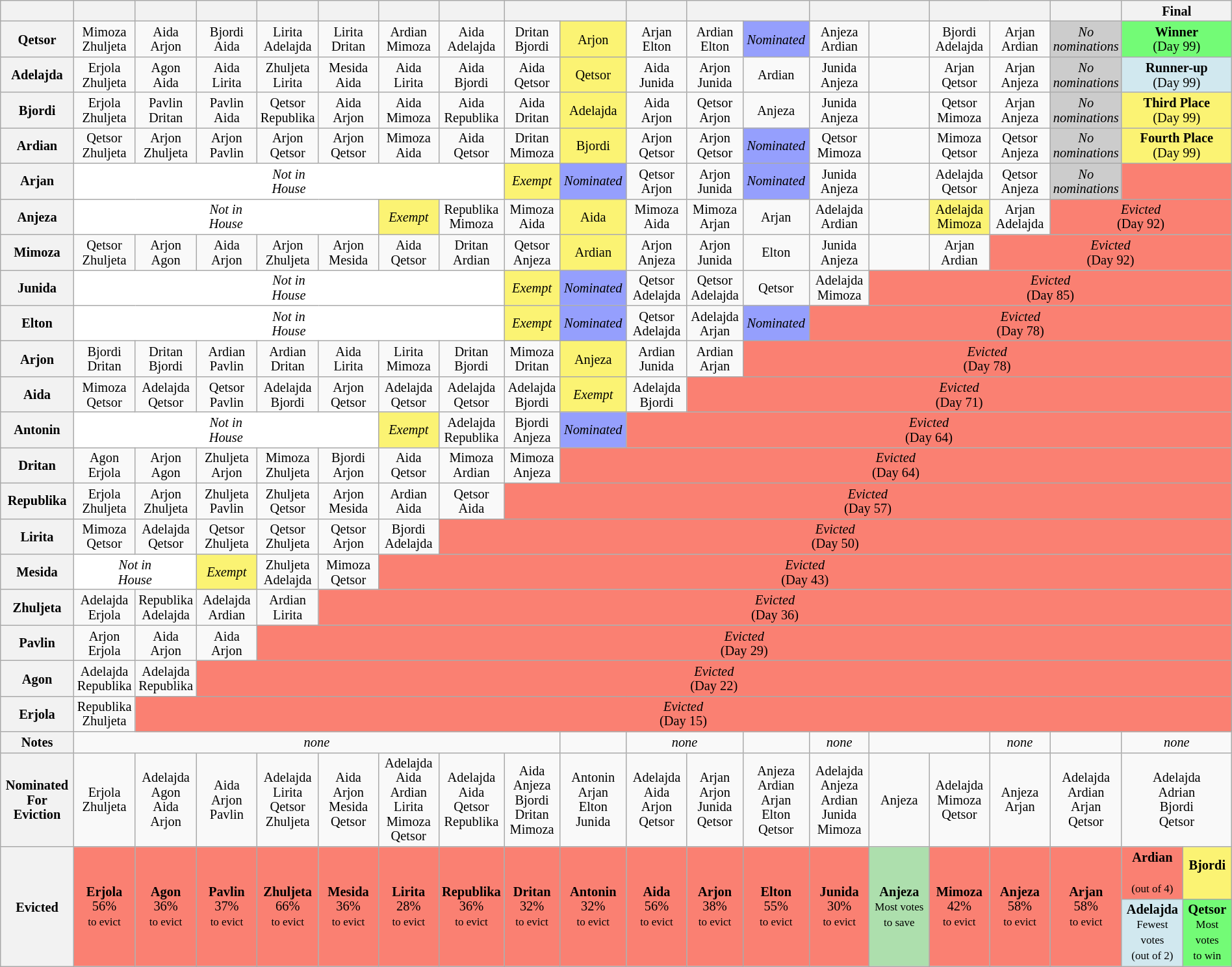<table class="wikitable" style="text-align:center; width:100%; font-size:85%; line-height:15px">
<tr>
<th style="width:6%"></th>
<th style="width:5%"></th>
<th style="width:5%"></th>
<th style="width:5%"></th>
<th style="width:5%"></th>
<th style="width:5%"></th>
<th style="width:5%"></th>
<th style="width:5%"></th>
<th style="width:10%" colspan=2></th>
<th style="width:5%"></th>
<th style="width:10%" colspan=2></th>
<th style="width:10%" colspan=2></th>
<th style="width:10%" colspan=2></th>
<th style="width:5%"></th>
<th style="width:10%" colspan=2>Final</th>
</tr>
<tr>
<th>Qetsor</th>
<td>Mimoza<br>Zhuljeta</td>
<td>Aida<br>Arjon</td>
<td>Bjordi<br>Aida</td>
<td>Lirita<br>Adelajda</td>
<td>Lirita<br>Dritan</td>
<td>Ardian<br>Mimoza</td>
<td>Aida<br>Adelajda</td>
<td>Dritan<br>Bjordi</td>
<td style="background:#FBF373;">Arjon</td>
<td>Arjan<br>Elton</td>
<td>Ardian<br>Elton</td>
<td bgcolor=#959FFD><em>Nominated</em></td>
<td>Anjeza<br>Ardian</td>
<td></td>
<td>Bjordi<br>Adelajda</td>
<td>Arjan<br>Ardian</td>
<td style="background:#CCCCCC;"><em>No<br>nominations</em></td>
<td style="background:#73FB76;" colspan="2"><strong>Winner</strong><br>(Day 99)</td>
</tr>
<tr>
<th>Adelajda</th>
<td>Erjola<br>Zhuljeta</td>
<td>Agon<br>Aida</td>
<td>Aida<br>Lirita</td>
<td>Zhuljeta<br>Lirita</td>
<td>Mesida<br>Aida</td>
<td>Aida<br>Lirita</td>
<td>Aida<br>Bjordi</td>
<td>Aida<br>Qetsor</td>
<td style="background:#FBF373;">Qetsor</td>
<td>Aida<br>Junida</td>
<td>Arjon<br>Junida</td>
<td>Ardian</td>
<td>Junida<br>Anjeza</td>
<td></td>
<td>Arjan<br>Qetsor</td>
<td>Arjan<br>Anjeza</td>
<td style="background:#CCCCCC;"><em>No<br>nominations</em></td>
<td style="background:#D1E8EF;" colspan="2"><strong>Runner-up</strong><br>(Day 99)</td>
</tr>
<tr>
<th>Bjordi</th>
<td>Erjola<br>Zhuljeta</td>
<td>Pavlin<br>Dritan</td>
<td>Pavlin<br>Aida</td>
<td>Qetsor<br>Republika</td>
<td>Aida<br>Arjon</td>
<td>Aida<br>Mimoza</td>
<td>Aida<br>Republika</td>
<td>Aida<br>Dritan</td>
<td style="background:#FBF373;">Adelajda</td>
<td>Aida<br>Arjon</td>
<td>Qetsor<br>Arjon</td>
<td>Anjeza</td>
<td>Junida<br>Anjeza</td>
<td></td>
<td>Qetsor<br>Mimoza</td>
<td>Arjan<br>Anjeza</td>
<td style="background:#CCCCCC;"><em>No<br>nominations</em></td>
<td style="background:#FBF373;" colspan="2"><strong>Third Place</strong><br>(Day 99)</td>
</tr>
<tr>
<th>Ardian</th>
<td>Qetsor<br>Zhuljeta</td>
<td>Arjon<br>Zhuljeta</td>
<td>Arjon<br>Pavlin</td>
<td>Arjon<br>Qetsor</td>
<td>Arjon<br>Qetsor</td>
<td>Mimoza<br>Aida</td>
<td>Aida<br>Qetsor</td>
<td>Dritan<br>Mimoza</td>
<td style="background:#FBF373;">Bjordi</td>
<td>Arjon<br>Qetsor</td>
<td>Arjon<br>Qetsor</td>
<td bgcolor=#959FFD><em>Nominated</em></td>
<td>Qetsor<br>Mimoza</td>
<td></td>
<td>Mimoza<br>Qetsor</td>
<td>Qetsor<br>Anjeza</td>
<td style="background:#CCCCCC;"><em>No<br>nominations</em></td>
<td style="background:#FBF373;" colspan="2"><strong>Fourth Place</strong><br>(Day 99)</td>
</tr>
<tr>
<th>Arjan</th>
<td colspan="7" style="background:white"><em>Not in<br>House</em></td>
<td style="background:#FBF373;"><em>Exempt</em></td>
<td bgcolor=#959FFD><em>Nominated</em></td>
<td>Qetsor<br>Arjon</td>
<td>Arjon<br>Junida</td>
<td bgcolor=#959FFD><em>Nominated</em></td>
<td>Junida<br>Anjeza</td>
<td></td>
<td>Adelajda<br>Qetsor</td>
<td>Qetsor<br>Anjeza</td>
<td style="background:#CCCCCC;"><em>No<br>nominations</em></td>
<td style="background:#FA8072" colspan=2></td>
</tr>
<tr>
<th>Anjeza</th>
<td colspan="5" style="background:white"><em>Not in<br>House</em></td>
<td style="background:#FBF373;"><em>Exempt</em></td>
<td>Republika<br>Mimoza</td>
<td>Mimoza<br>Aida</td>
<td style="background:#FBF373;">Aida</td>
<td>Mimoza<br>Aida</td>
<td>Mimoza<br>Arjan</td>
<td>Arjan</td>
<td>Adelajda<br>Ardian</td>
<td></td>
<td style="background:#FBF373;">Adelajda<br>Mimoza</td>
<td>Arjan<br>Adelajda</td>
<td style="background:#FA8072" colspan=3><em>Evicted</em><br>(Day 92)</td>
</tr>
<tr>
<th>Mimoza</th>
<td>Qetsor<br>Zhuljeta</td>
<td>Arjon<br>Agon</td>
<td>Aida<br>Arjon</td>
<td>Arjon<br>Zhuljeta</td>
<td>Arjon<br>Mesida</td>
<td>Aida<br>Qetsor</td>
<td>Dritan<br>Ardian</td>
<td>Qetsor<br>Anjeza</td>
<td style="background:#FBF373;">Ardian</td>
<td>Arjon<br>Anjeza</td>
<td>Arjon<br>Junida</td>
<td>Elton</td>
<td>Junida<br>Anjeza</td>
<td></td>
<td>Arjan<br>Ardian</td>
<td style="background:#FA8072" colspan=4><em>Evicted</em><br>(Day 92)</td>
</tr>
<tr>
<th>Junida</th>
<td colspan="7" style="background:white"><em>Not in<br>House</em></td>
<td style="background:#FBF373;"><em>Exempt</em></td>
<td bgcolor=#959FFD><em>Nominated</em></td>
<td>Qetsor<br>Adelajda</td>
<td>Qetsor<br>Adelajda</td>
<td>Qetsor</td>
<td>Adelajda<br>Mimoza</td>
<td style="background:#FA8072" colspan=6><em>Evicted</em><br>(Day 85)</td>
</tr>
<tr>
<th>Elton</th>
<td colspan="7" style="background:white"><em>Not in<br>House</em></td>
<td style="background:#FBF373;"><em>Exempt</em></td>
<td bgcolor=#959FFD><em>Nominated</em></td>
<td>Qetsor<br>Adelajda</td>
<td>Adelajda<br>Arjan</td>
<td bgcolor=#959FFD><em>Nominated</em></td>
<td style="background:#FA8072" colspan=7><em>Evicted</em><br>(Day 78)</td>
</tr>
<tr>
<th>Arjon</th>
<td>Bjordi<br>Dritan</td>
<td>Dritan<br>Bjordi</td>
<td>Ardian<br>Pavlin</td>
<td>Ardian<br>Dritan</td>
<td>Aida<br>Lirita</td>
<td>Lirita<br>Mimoza</td>
<td>Dritan<br>Bjordi</td>
<td>Mimoza<br>Dritan</td>
<td style="background:#FBF373;">Anjeza</td>
<td>Ardian<br>Junida</td>
<td>Ardian<br>Arjan</td>
<td style="background:#FA8072" colspan=8><em>Evicted</em><br>(Day 78)</td>
</tr>
<tr>
<th>Aida</th>
<td>Mimoza<br>Qetsor</td>
<td>Adelajda<br>Qetsor</td>
<td>Qetsor<br>Pavlin</td>
<td>Adelajda<br>Bjordi</td>
<td>Arjon<br>Qetsor</td>
<td>Adelajda<br>Qetsor</td>
<td>Adelajda<br>Qetsor</td>
<td>Adelajda<br>Bjordi</td>
<td style="background:#FBF373;"><em>Exempt</em></td>
<td>Adelajda<br>Bjordi</td>
<td style="background:#FA8072" colspan=9><em>Evicted</em><br>(Day 71)</td>
</tr>
<tr>
<th>Antonin</th>
<td colspan="5" style="background:white"><em>Not in<br>House</em></td>
<td style="background:#FBF373;"><em>Exempt</em></td>
<td>Adelajda<br>Republika</td>
<td>Bjordi<br>Anjeza</td>
<td bgcolor=#959FFD><em>Nominated</em></td>
<td style="background:#FA8072" colspan=10><em>Evicted</em><br>(Day 64)</td>
</tr>
<tr>
<th>Dritan</th>
<td>Agon<br>Erjola</td>
<td>Arjon<br>Agon</td>
<td>Zhuljeta<br>Arjon</td>
<td>Mimoza<br>Zhuljeta</td>
<td>Bjordi<br>Arjon</td>
<td>Aida<br>Qetsor</td>
<td>Mimoza<br>Ardian</td>
<td>Mimoza<br>Anjeza</td>
<td style="background:#FA8072" colspan=11><em>Evicted</em><br>(Day 64)</td>
</tr>
<tr>
<th>Republika</th>
<td>Erjola<br>Zhuljeta</td>
<td>Arjon<br>Zhuljeta</td>
<td>Zhuljeta<br>Pavlin</td>
<td>Zhuljeta<br>Qetsor</td>
<td>Arjon<br>Mesida</td>
<td>Ardian<br>Aida</td>
<td>Qetsor<br>Aida</td>
<td style="background:#FA8072" colspan=12><em>Evicted</em><br>(Day 57)</td>
</tr>
<tr>
<th>Lirita</th>
<td>Mimoza<br>Qetsor</td>
<td>Adelajda<br>Qetsor</td>
<td>Qetsor<br>Zhuljeta</td>
<td>Qetsor<br>Zhuljeta</td>
<td>Qetsor<br>Arjon</td>
<td>Bjordi<br>Adelajda</td>
<td style="background:#FA8072" colspan=13><em>Evicted</em><br>(Day 50)</td>
</tr>
<tr>
<th>Mesida</th>
<td colspan="2" style="background:white"><em>Not in<br>House</em></td>
<td style="background:#FBF373;"><em>Exempt</em></td>
<td>Zhuljeta<br>Adelajda</td>
<td>Mimoza<br>Qetsor</td>
<td style="background:#FA8072" colspan=14><em>Evicted</em><br>(Day 43)</td>
</tr>
<tr>
<th>Zhuljeta</th>
<td>Adelajda<br>Erjola</td>
<td>Republika<br>Adelajda</td>
<td>Adelajda<br>Ardian</td>
<td>Ardian<br>Lirita</td>
<td style="background:#FA8072" colspan=15><em>Evicted</em><br>(Day 36)</td>
</tr>
<tr>
<th>Pavlin</th>
<td>Arjon<br>Erjola</td>
<td>Aida<br>Arjon</td>
<td>Aida<br>Arjon</td>
<td style="background:#FA8072" colspan=16><em>Evicted</em><br>(Day 29)</td>
</tr>
<tr>
<th>Agon</th>
<td>Adelajda<br>Republika</td>
<td>Adelajda<br>Republika</td>
<td style="background:#FA8072" colspan=17><em>Evicted</em><br>(Day 22)</td>
</tr>
<tr>
<th>Erjola</th>
<td>Republika<br>Zhuljeta</td>
<td style="background:#FA8072" colspan=18><em>Evicted</em><br>(Day 15)</td>
</tr>
<tr>
<th>Notes</th>
<td colspan=8><em>none</em></td>
<td></td>
<td colspan=2><em>none</em></td>
<td></td>
<td><em>none</em></td>
<td colspan=2></td>
<td><em>none</em></td>
<td></td>
<td colspan=2><em>none</em></td>
</tr>
<tr>
<th>Nominated<br>For Eviction</th>
<td>Erjola<br>Zhuljeta</td>
<td>Adelajda<br>Agon<br>Aida<br>Arjon</td>
<td>Aida<br>Arjon<br>Pavlin</td>
<td>Adelajda<br>Lirita<br>Qetsor<br>Zhuljeta</td>
<td>Aida<br>Arjon<br>Mesida<br>Qetsor</td>
<td>Adelajda<br>Aida<br>Ardian<br>Lirita<br>Mimoza<br>Qetsor</td>
<td>Adelajda<br>Aida<br>Qetsor<br>Republika</td>
<td>Aida<br>Anjeza<br>Bjordi<br>Dritan<br>Mimoza</td>
<td>Antonin<br>Arjan<br>Elton<br>Junida<br></td>
<td>Adelajda<br>Aida<br>Arjon<br>Qetsor</td>
<td>Arjan<br>Arjon<br>Junida<br>Qetsor</td>
<td>Anjeza<br>Ardian<br>Arjan<br>Elton<br>Qetsor</td>
<td>Adelajda<br>Anjeza<br>Ardian<br>Junida<br>Mimoza</td>
<td>Anjeza</td>
<td>Adelajda<br>Mimoza<br>Qetsor</td>
<td>Anjeza<br>Arjan</td>
<td>Adelajda<br>Ardian<br>Arjan<br>Qetsor</td>
<td colspan=2>Adelajda<br>Adrian<br>Bjordi<br>Qetsor</td>
</tr>
<tr>
<th rowspan=2>Evicted</th>
<td style="background:#FA8072" rowspan=2><strong>Erjola</strong><br>56%<br><small>to evict</small></td>
<td style="background:#FA8072" rowspan=2><strong>Agon</strong><br>36%<br><small>to evict</small></td>
<td style="background:#FA8072" rowspan=2><strong>Pavlin</strong><br>37%<br><small>to evict</small></td>
<td style="background:#FA8072" rowspan=2><strong>Zhuljeta</strong><br>66%<br><small>to evict</small></td>
<td style="background:#FA8072" rowspan=2><strong>Mesida</strong><br>36%<br><small>to evict</small></td>
<td style="background:#FA8072" rowspan=2><strong>Lirita</strong><br>28%<br><small>to evict</small></td>
<td style="background:#FA8072" rowspan=2><strong>Republika</strong><br>36%<br><small>to evict</small></td>
<td style="background:#FA8072" rowspan=2><strong>Dritan</strong><br>32%<br><small>to evict</small></td>
<td style="background:#FA8072" rowspan=2><strong>Antonin</strong><br>32%<br><small>to evict</small></td>
<td style="background:#FA8072" rowspan=2><strong>Aida</strong><br>56%<br><small>to evict</small></td>
<td style="background:#FA8072" rowspan=2><strong>Arjon</strong><br>38%<br><small>to evict</small></td>
<td style="background:#FA8072" rowspan=2><strong>Elton</strong><br>55%<br><small>to evict</small></td>
<td style="background:#FA8072" rowspan=2><strong>Junida</strong><br>30%<br><small>to evict</small></td>
<td style="background:#addfad;" rowspan="2"><strong>Anjeza</strong><br><small>Most votes<br>to save</small></td>
<td style="background:#FA8072" rowspan=2><strong>Mimoza</strong><br>42%<br><small>to evict</small></td>
<td style="background:#FA8072" rowspan=2><strong>Anjeza</strong><br>58%<br><small>to evict</small></td>
<td style="background:#FA8072" rowspan=2><strong>Arjan</strong><br> 58%<br><small>to evict</small></td>
<td style="background:#FA8072; width:5%"><strong>Ardian</strong><br><small><br>(out of 4)</small></td>
<td style="background:#FBF373; width:5%"><strong>Bjordi</strong><br><small><br></small></td>
</tr>
<tr>
<td style="background:#D1E8EF"><strong>Adelajda</strong><br><small>Fewest votes<br>(out of 2)</small></td>
<td style="background:#73FB76"><strong>Qetsor</strong><br><small>Most votes<br>to win</small></td>
</tr>
</table>
